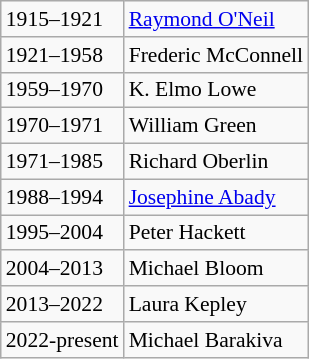<table class="wikitable" style="font-size:90%">
<tr>
<td>1915–1921</td>
<td><a href='#'>Raymond O'Neil</a></td>
</tr>
<tr>
<td>1921–1958</td>
<td>Frederic McConnell</td>
</tr>
<tr>
<td>1959–1970</td>
<td>K. Elmo Lowe</td>
</tr>
<tr>
<td>1970–1971</td>
<td>William Green</td>
</tr>
<tr>
<td>1971–1985</td>
<td>Richard Oberlin</td>
</tr>
<tr 1985-1988 || Will Rhys>
<td>1988–1994</td>
<td><a href='#'>Josephine Abady</a></td>
</tr>
<tr 1994-1995    Roger Danforth>
<td>1995–2004</td>
<td>Peter Hackett</td>
</tr>
<tr>
<td>2004–2013</td>
<td>Michael Bloom</td>
</tr>
<tr>
<td>2013–2022</td>
<td>Laura Kepley</td>
</tr>
<tr>
<td>2022-present</td>
<td>Michael Barakiva</td>
</tr>
</table>
